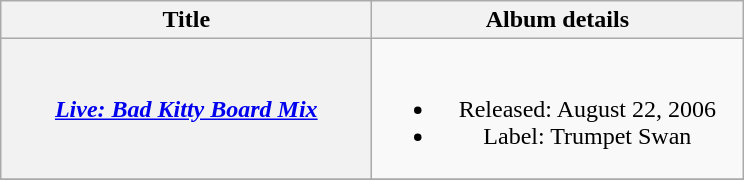<table class="wikitable plainrowheaders" style="text-align:center;">
<tr>
<th scope="col" rowspan="1" style="width:15em;">Title</th>
<th scope="col" rowspan="1" style="width:15em;">Album details</th>
</tr>
<tr>
<th scope="row"><em><a href='#'>Live: Bad Kitty Board Mix</a></em></th>
<td><br><ul><li>Released: August 22, 2006</li><li>Label: Trumpet Swan</li></ul></td>
</tr>
<tr>
</tr>
</table>
